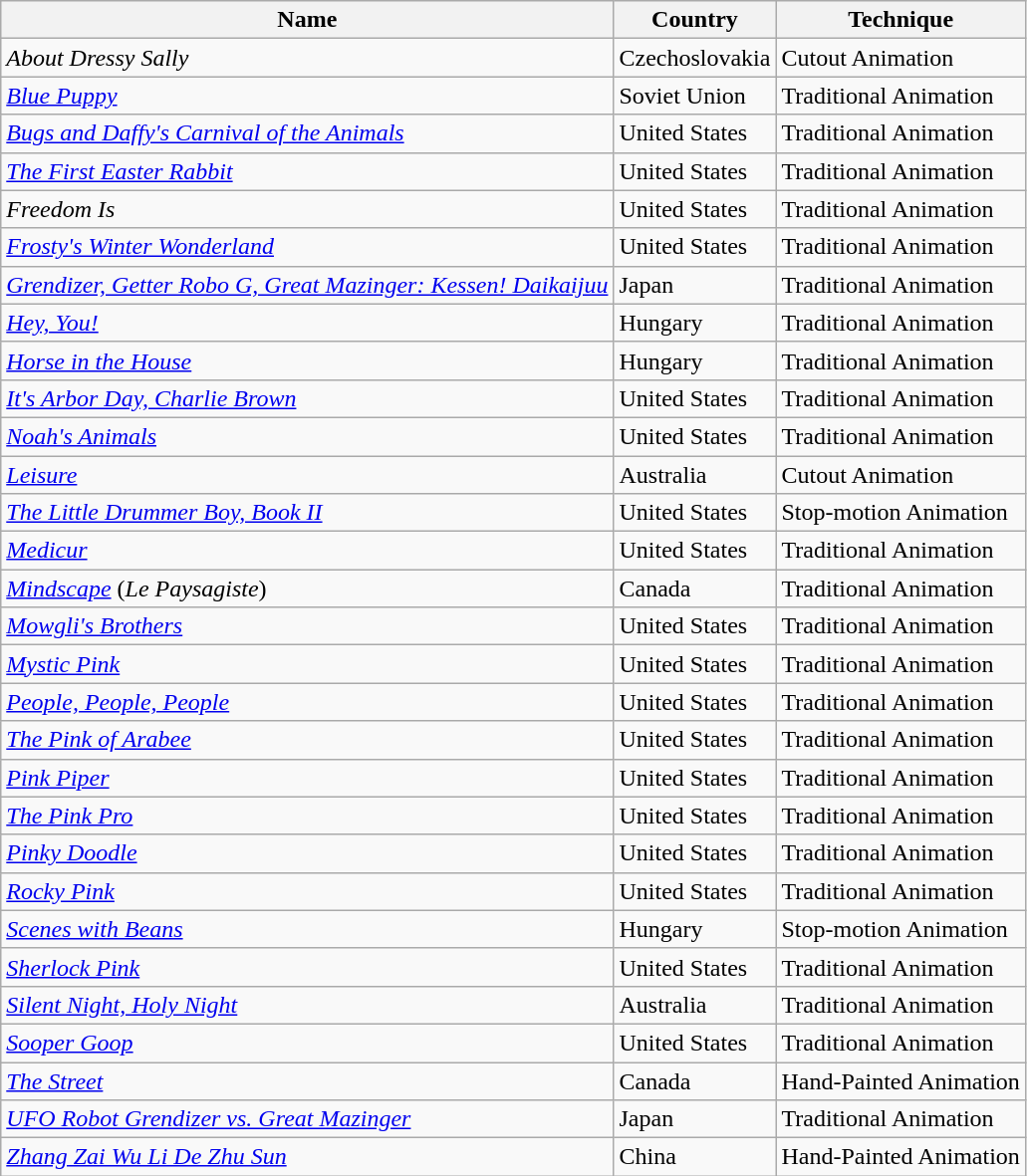<table class="wikitable sortable">
<tr>
<th>Name</th>
<th>Country</th>
<th>Technique</th>
</tr>
<tr>
<td><em>About Dressy Sally</em></td>
<td>Czechoslovakia</td>
<td>Cutout Animation</td>
</tr>
<tr>
<td><em><a href='#'>Blue Puppy</a></em></td>
<td>Soviet Union</td>
<td>Traditional Animation</td>
</tr>
<tr>
<td><em><a href='#'>Bugs and Daffy's Carnival of the Animals</a></em></td>
<td>United States</td>
<td>Traditional Animation</td>
</tr>
<tr>
<td><em><a href='#'>The First Easter Rabbit</a></em></td>
<td>United States</td>
<td>Traditional Animation</td>
</tr>
<tr>
<td><em>Freedom Is</em></td>
<td>United States</td>
<td>Traditional Animation</td>
</tr>
<tr>
<td><em><a href='#'>Frosty's Winter Wonderland</a></em></td>
<td>United States</td>
<td>Traditional Animation</td>
</tr>
<tr>
<td><em><a href='#'>Grendizer, Getter Robo G, Great Mazinger: Kessen! Daikaijuu</a></em></td>
<td>Japan</td>
<td>Traditional Animation</td>
</tr>
<tr>
<td><em><a href='#'>Hey, You!</a></em></td>
<td>Hungary</td>
<td>Traditional Animation</td>
</tr>
<tr>
<td><em><a href='#'>Horse in the House</a></em></td>
<td>Hungary</td>
<td>Traditional Animation</td>
</tr>
<tr>
<td><em><a href='#'>It's Arbor Day, Charlie Brown</a></em></td>
<td>United States</td>
<td>Traditional Animation</td>
</tr>
<tr>
<td><em><a href='#'>Noah's Animals</a></em></td>
<td>United States</td>
<td>Traditional Animation</td>
</tr>
<tr>
<td><em><a href='#'>Leisure</a></em></td>
<td>Australia</td>
<td>Cutout Animation</td>
</tr>
<tr>
<td><em><a href='#'>The Little Drummer Boy, Book II</a></em></td>
<td>United States</td>
<td>Stop-motion Animation</td>
</tr>
<tr>
<td><em><a href='#'>Medicur</a></em></td>
<td>United States</td>
<td>Traditional Animation</td>
</tr>
<tr>
<td><em><a href='#'>Mindscape</a></em> (<em>Le Paysagiste</em>)</td>
<td>Canada</td>
<td>Traditional Animation</td>
</tr>
<tr>
<td><em><a href='#'>Mowgli's Brothers</a></em></td>
<td>United States</td>
<td>Traditional Animation</td>
</tr>
<tr>
<td><em><a href='#'>Mystic Pink</a></em></td>
<td>United States</td>
<td>Traditional Animation</td>
</tr>
<tr>
<td><em><a href='#'>People, People, People</a></em></td>
<td>United States</td>
<td>Traditional Animation</td>
</tr>
<tr>
<td><em><a href='#'>The Pink of Arabee</a></em></td>
<td>United States</td>
<td>Traditional Animation</td>
</tr>
<tr>
<td><em><a href='#'>Pink Piper</a></em></td>
<td>United States</td>
<td>Traditional Animation</td>
</tr>
<tr>
<td><em><a href='#'>The Pink Pro</a></em></td>
<td>United States</td>
<td>Traditional Animation</td>
</tr>
<tr>
<td><em><a href='#'>Pinky Doodle</a></em></td>
<td>United States</td>
<td>Traditional Animation</td>
</tr>
<tr>
<td><em><a href='#'>Rocky Pink</a></em></td>
<td>United States</td>
<td>Traditional Animation</td>
</tr>
<tr>
<td><em><a href='#'>Scenes with Beans</a></em></td>
<td>Hungary</td>
<td>Stop-motion Animation</td>
</tr>
<tr>
<td><em><a href='#'>Sherlock Pink</a></em></td>
<td>United States</td>
<td>Traditional Animation</td>
</tr>
<tr>
<td><em><a href='#'>Silent Night, Holy Night</a></em></td>
<td>Australia</td>
<td>Traditional Animation</td>
</tr>
<tr>
<td><em><a href='#'>Sooper Goop</a></em></td>
<td>United States</td>
<td>Traditional Animation</td>
</tr>
<tr>
<td><em><a href='#'>The Street</a></em></td>
<td>Canada</td>
<td>Hand-Painted Animation</td>
</tr>
<tr>
<td><em><a href='#'>UFO Robot Grendizer vs. Great Mazinger</a></em></td>
<td>Japan</td>
<td>Traditional Animation</td>
</tr>
<tr>
<td><em><a href='#'>Zhang Zai Wu Li De Zhu Sun</a></em></td>
<td>China</td>
<td>Hand-Painted Animation</td>
</tr>
</table>
